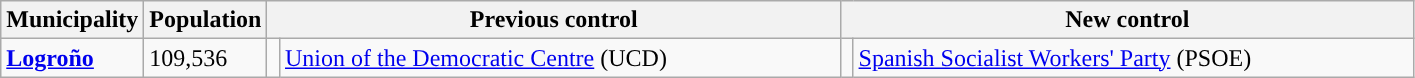<table class="wikitable sortable">
<tr>
<th>Municipality</th>
<th>Population</th>
<th colspan="2" style="width:375px;">Previous control</th>
<th colspan="2" style="width:375px;">New control</th>
</tr>
<tr>
<td><strong><a href='#'>Logroño</a></strong></td>
<td>109,536</td>
<td width="1" style="color:inherit;background:"></td>
<td><a href='#'>Union of the Democratic Centre</a> (UCD)</td>
<td width="1" style="color:inherit;background:"></td>
<td><a href='#'>Spanish Socialist Workers' Party</a> (PSOE)</td>
</tr>
</table>
